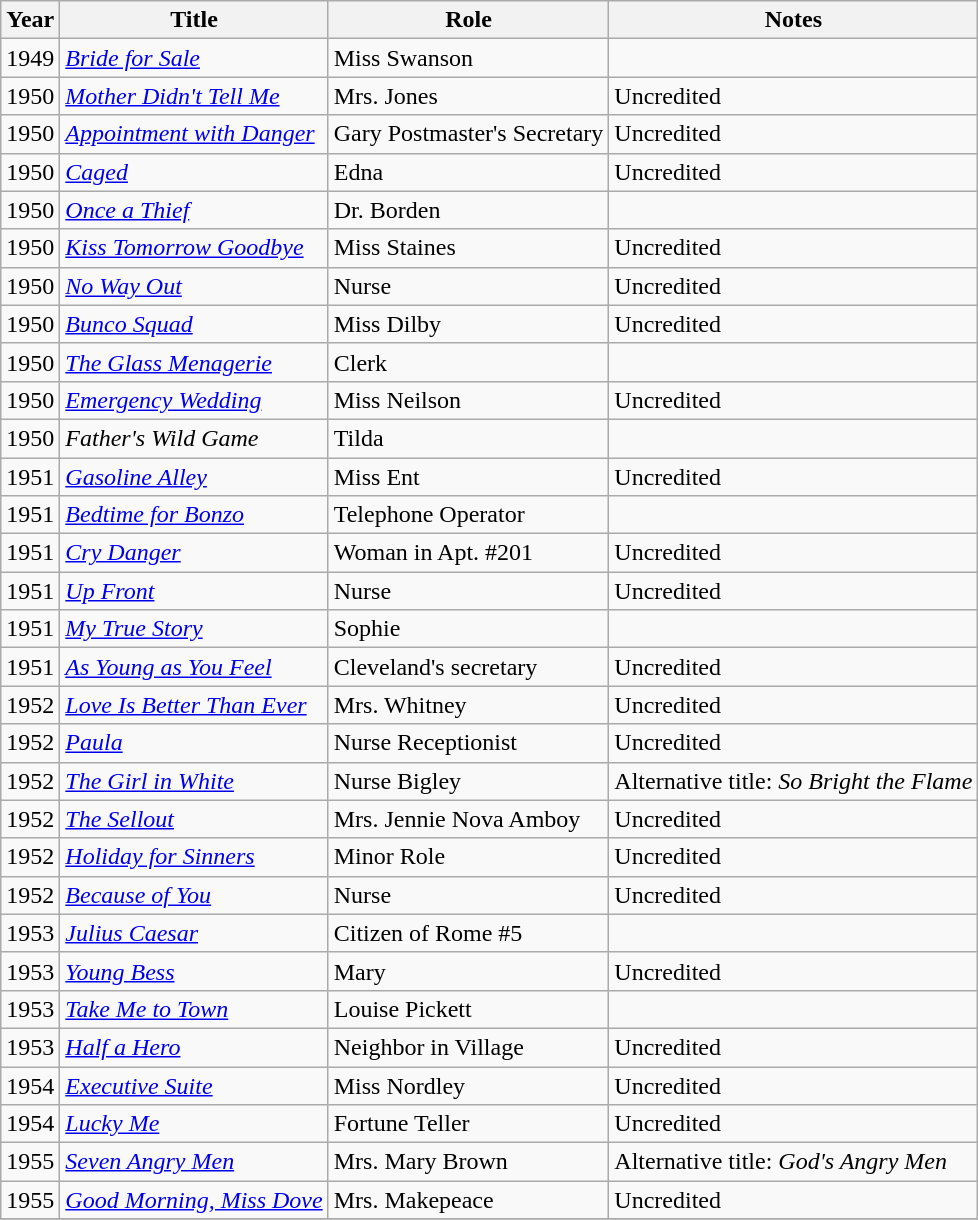<table class="wikitable sortable">
<tr>
<th>Year</th>
<th>Title</th>
<th>Role</th>
<th class="unsortable">Notes</th>
</tr>
<tr>
<td>1949</td>
<td><em><a href='#'>Bride for Sale</a></em></td>
<td>Miss Swanson</td>
<td></td>
</tr>
<tr>
<td>1950</td>
<td><em><a href='#'>Mother Didn't Tell Me</a></em></td>
<td>Mrs. Jones</td>
<td>Uncredited</td>
</tr>
<tr>
<td>1950</td>
<td><em><a href='#'>Appointment with Danger</a></em></td>
<td>Gary Postmaster's Secretary</td>
<td>Uncredited</td>
</tr>
<tr>
<td>1950</td>
<td><em><a href='#'>Caged</a></em></td>
<td>Edna</td>
<td>Uncredited</td>
</tr>
<tr>
<td>1950</td>
<td><em><a href='#'>Once a Thief</a></em></td>
<td>Dr. Borden</td>
<td></td>
</tr>
<tr>
<td>1950</td>
<td><em><a href='#'>Kiss Tomorrow Goodbye</a></em></td>
<td>Miss Staines</td>
<td>Uncredited</td>
</tr>
<tr>
<td>1950</td>
<td><em><a href='#'>No Way Out</a></em></td>
<td>Nurse</td>
<td>Uncredited</td>
</tr>
<tr>
<td>1950</td>
<td><em><a href='#'>Bunco Squad</a></em></td>
<td>Miss Dilby</td>
<td>Uncredited</td>
</tr>
<tr>
<td>1950</td>
<td><em><a href='#'>The Glass Menagerie</a></em></td>
<td>Clerk</td>
<td></td>
</tr>
<tr>
<td>1950</td>
<td><em><a href='#'>Emergency Wedding</a></em></td>
<td>Miss Neilson</td>
<td>Uncredited</td>
</tr>
<tr>
<td>1950</td>
<td><em>Father's Wild Game</em></td>
<td>Tilda</td>
<td></td>
</tr>
<tr>
<td>1951</td>
<td><em><a href='#'>Gasoline Alley</a></em></td>
<td>Miss Ent</td>
<td>Uncredited</td>
</tr>
<tr>
<td>1951</td>
<td><em><a href='#'>Bedtime for Bonzo</a></em></td>
<td>Telephone Operator</td>
<td></td>
</tr>
<tr>
<td>1951</td>
<td><em><a href='#'>Cry Danger</a></em></td>
<td>Woman in Apt. #201</td>
<td>Uncredited</td>
</tr>
<tr>
<td>1951</td>
<td><em><a href='#'>Up Front</a></em></td>
<td>Nurse</td>
<td>Uncredited</td>
</tr>
<tr>
<td>1951</td>
<td><em><a href='#'>My True Story</a></em></td>
<td>Sophie</td>
<td></td>
</tr>
<tr>
<td>1951</td>
<td><em><a href='#'>As Young as You Feel</a></em></td>
<td>Cleveland's secretary</td>
<td>Uncredited</td>
</tr>
<tr>
<td>1952</td>
<td><em><a href='#'>Love Is Better Than Ever</a></em></td>
<td>Mrs. Whitney</td>
<td>Uncredited</td>
</tr>
<tr>
<td>1952</td>
<td><em><a href='#'>Paula</a></em></td>
<td>Nurse Receptionist</td>
<td>Uncredited</td>
</tr>
<tr>
<td>1952</td>
<td><em><a href='#'>The Girl in White</a></em></td>
<td>Nurse Bigley</td>
<td>Alternative title: <em>So Bright the Flame</em></td>
</tr>
<tr>
<td>1952</td>
<td><em><a href='#'>The Sellout</a></em></td>
<td>Mrs. Jennie Nova Amboy</td>
<td>Uncredited</td>
</tr>
<tr>
<td>1952</td>
<td><em><a href='#'>Holiday for Sinners</a></em></td>
<td>Minor Role</td>
<td>Uncredited</td>
</tr>
<tr>
<td>1952</td>
<td><em><a href='#'>Because of You</a></em></td>
<td>Nurse</td>
<td>Uncredited</td>
</tr>
<tr>
<td>1953</td>
<td><em><a href='#'>Julius Caesar</a></em></td>
<td>Citizen of Rome #5</td>
<td></td>
</tr>
<tr>
<td>1953</td>
<td><em><a href='#'>Young Bess</a></em></td>
<td>Mary</td>
<td>Uncredited</td>
</tr>
<tr>
<td>1953</td>
<td><em><a href='#'>Take Me to Town</a></em></td>
<td>Louise Pickett</td>
<td></td>
</tr>
<tr>
<td>1953</td>
<td><em><a href='#'>Half a Hero</a></em></td>
<td>Neighbor in Village</td>
<td>Uncredited</td>
</tr>
<tr>
<td>1954</td>
<td><em><a href='#'>Executive Suite</a></em></td>
<td>Miss Nordley</td>
<td>Uncredited</td>
</tr>
<tr>
<td>1954</td>
<td><em><a href='#'>Lucky Me</a></em></td>
<td>Fortune Teller</td>
<td>Uncredited</td>
</tr>
<tr>
<td>1955</td>
<td><em><a href='#'>Seven Angry Men</a></em></td>
<td>Mrs. Mary Brown</td>
<td>Alternative title: <em>God's Angry Men</em></td>
</tr>
<tr>
<td>1955</td>
<td><em><a href='#'>Good Morning, Miss Dove</a></em></td>
<td>Mrs. Makepeace</td>
<td>Uncredited</td>
</tr>
<tr>
</tr>
</table>
